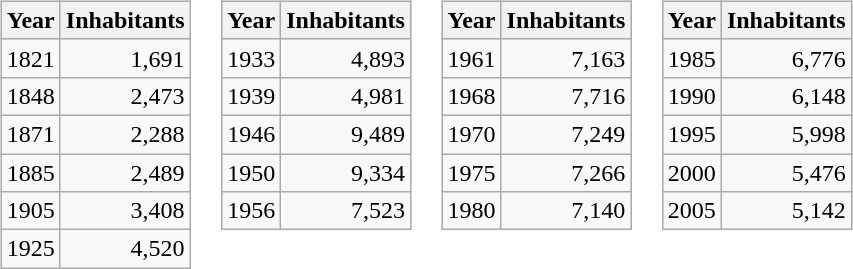<table>
<tr>
<td><br><table class="wikitable">
<tr>
<th>Year</th>
<th>Inhabitants</th>
</tr>
<tr>
<td>1821</td>
<td style="text-align:right;">1,691</td>
</tr>
<tr>
<td>1848</td>
<td style="text-align:right;">2,473</td>
</tr>
<tr>
<td>1871</td>
<td style="text-align:right;">2,288</td>
</tr>
<tr>
<td>1885</td>
<td style="text-align:right;">2,489</td>
</tr>
<tr>
<td>1905</td>
<td style="text-align:right;">3,408</td>
</tr>
<tr>
<td>1925</td>
<td style="text-align:right;">4,520</td>
</tr>
</table>
</td>
<td style="vertical-align:top;"><br><table class="wikitable">
<tr>
<th>Year</th>
<th>Inhabitants</th>
</tr>
<tr>
<td>1933</td>
<td style="text-align:right;">4,893</td>
</tr>
<tr>
<td>1939</td>
<td style="text-align:right;">4,981</td>
</tr>
<tr>
<td>1946</td>
<td style="text-align:right;">9,489</td>
</tr>
<tr>
<td>1950</td>
<td style="text-align:right;">9,334</td>
</tr>
<tr>
<td>1956</td>
<td style="text-align:right;">7,523</td>
</tr>
</table>
</td>
<td style="vertical-align:top;"><br><table class="wikitable">
<tr>
<th>Year</th>
<th>Inhabitants</th>
</tr>
<tr>
<td>1961</td>
<td style="text-align:right;">7,163</td>
</tr>
<tr>
<td>1968</td>
<td style="text-align:right;">7,716</td>
</tr>
<tr>
<td>1970</td>
<td style="text-align:right;">7,249</td>
</tr>
<tr>
<td>1975</td>
<td style="text-align:right;">7,266</td>
</tr>
<tr>
<td>1980</td>
<td style="text-align:right;">7,140</td>
</tr>
</table>
</td>
<td style="vertical-align:top;"><br><table class="wikitable">
<tr>
<th>Year</th>
<th>Inhabitants</th>
</tr>
<tr>
<td>1985</td>
<td style="text-align:right;">6,776</td>
</tr>
<tr>
<td>1990</td>
<td style="text-align:right;">6,148</td>
</tr>
<tr>
<td>1995</td>
<td style="text-align:right;">5,998</td>
</tr>
<tr>
<td>2000</td>
<td style="text-align:right;">5,476</td>
</tr>
<tr>
<td>2005</td>
<td style="text-align:right;">5,142</td>
</tr>
</table>
</td>
</tr>
</table>
